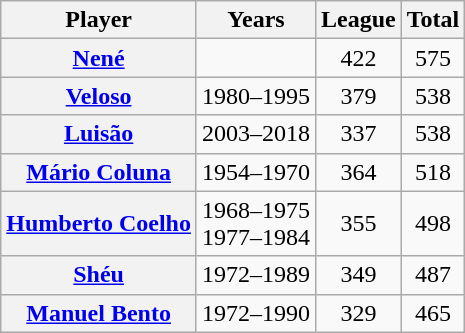<table class="wikitable sortable plainrowheaders" style="text-align:center;">
<tr>
<th scope="col">Player</th>
<th scope="col">Years</th>
<th scope="col">League</th>
<th scope="col">Total</th>
</tr>
<tr>
<th scope="row" align=left> <a href='#'>Nené</a></th>
<td></td>
<td>422</td>
<td>575</td>
</tr>
<tr>
<th scope="row" align=left> <a href='#'>Veloso</a></th>
<td>1980–1995</td>
<td>379</td>
<td>538</td>
</tr>
<tr>
<th scope="row" align=left> <a href='#'>Luisão</a></th>
<td>2003–2018</td>
<td>337</td>
<td>538</td>
</tr>
<tr>
<th scope="row" align=left> <a href='#'>Mário Coluna</a></th>
<td>1954–1970</td>
<td>364</td>
<td>518</td>
</tr>
<tr>
<th scope="row" align=left> <a href='#'>Humberto Coelho</a></th>
<td>1968–1975<br>1977–1984</td>
<td>355</td>
<td>498</td>
</tr>
<tr>
<th scope="row" align=left> <a href='#'>Shéu</a></th>
<td>1972–1989</td>
<td>349</td>
<td>487</td>
</tr>
<tr>
<th scope="row" align=left> <a href='#'>Manuel Bento</a></th>
<td>1972–1990</td>
<td>329</td>
<td>465</td>
</tr>
</table>
